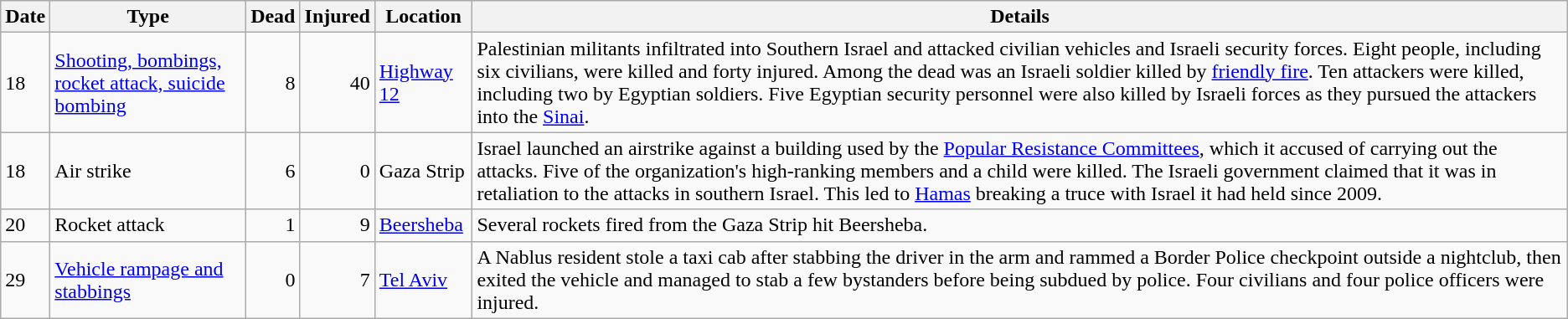<table class="wikitable sortable">
<tr>
<th>Date</th>
<th>Type</th>
<th>Dead</th>
<th>Injured</th>
<th>Location</th>
<th class="unsortable">Details</th>
</tr>
<tr>
<td>18</td>
<td><a href='#'>Shooting, bombings, rocket attack, suicide bombing</a></td>
<td align="right">8</td>
<td align="right">40</td>
<td> <a href='#'>Highway 12</a></td>
<td>Palestinian militants infiltrated into Southern Israel and attacked civilian vehicles and Israeli security forces. Eight people, including six civilians, were killed and forty injured. Among the dead was an Israeli soldier killed by <a href='#'>friendly fire</a>. Ten attackers were killed, including two by Egyptian soldiers. Five Egyptian security personnel were also killed by Israeli forces as they pursued the attackers into the <a href='#'>Sinai</a>.</td>
</tr>
<tr>
<td>18</td>
<td>Air strike</td>
<td align="right">6</td>
<td align="right">0</td>
<td>Gaza Strip</td>
<td>Israel launched an airstrike against a building used by the <a href='#'>Popular Resistance Committees</a>, which it accused of carrying out the attacks. Five of the organization's high-ranking members and a child were killed. The Israeli government claimed that it was in retaliation to the attacks in southern Israel. This led to <a href='#'>Hamas</a> breaking a truce with Israel it had held since 2009.</td>
</tr>
<tr>
<td>20</td>
<td>Rocket attack</td>
<td align="right">1</td>
<td align="right">9</td>
<td> <a href='#'>Beersheba</a></td>
<td>Several rockets fired from the Gaza Strip hit Beersheba.</td>
</tr>
<tr>
<td>29</td>
<td><a href='#'>Vehicle rampage and stabbings</a></td>
<td align="right">0</td>
<td align="right">7</td>
<td> <a href='#'>Tel Aviv</a></td>
<td>A Nablus resident stole a taxi cab after stabbing the driver in the arm and rammed a Border Police checkpoint outside a nightclub, then exited the vehicle and managed to stab a few bystanders before being subdued by police. Four civilians and four police officers were injured.</td>
</tr>
</table>
